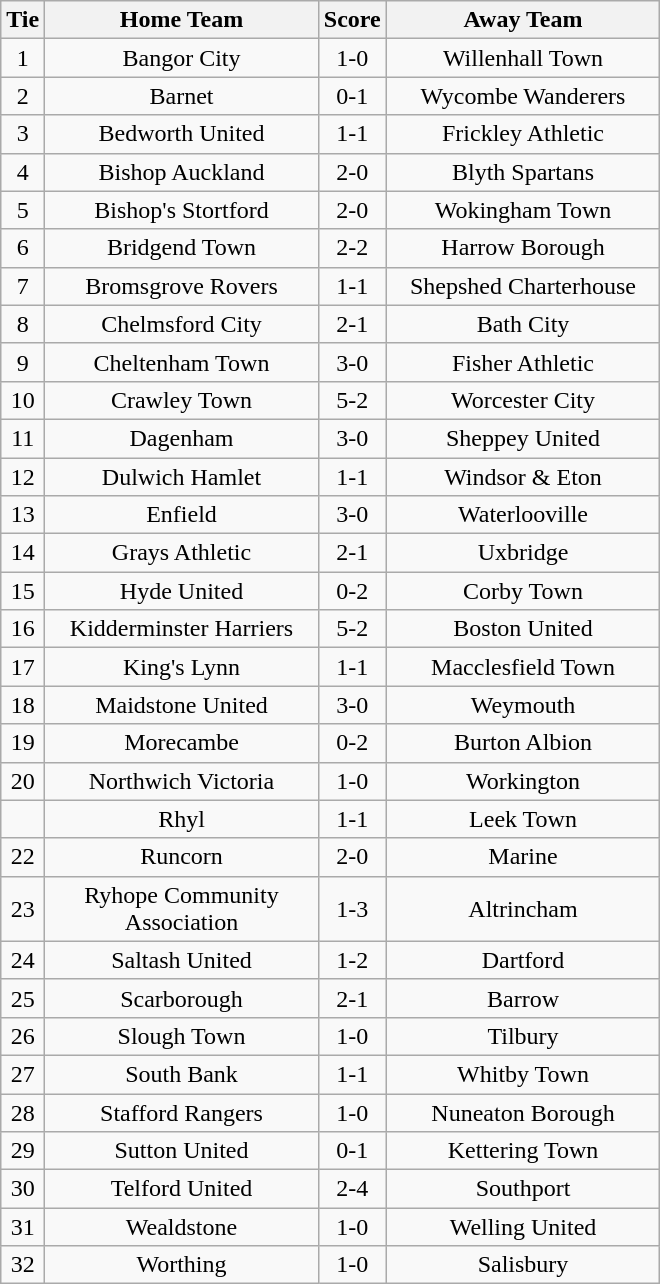<table class="wikitable" style="text-align:center;">
<tr>
<th width=20>Tie</th>
<th width=175>Home Team</th>
<th width=20>Score</th>
<th width=175>Away Team</th>
</tr>
<tr>
<td>1</td>
<td>Bangor City</td>
<td>1-0</td>
<td>Willenhall Town</td>
</tr>
<tr>
<td>2</td>
<td>Barnet</td>
<td>0-1</td>
<td>Wycombe Wanderers</td>
</tr>
<tr>
<td>3</td>
<td>Bedworth United</td>
<td>1-1</td>
<td>Frickley Athletic</td>
</tr>
<tr>
<td>4</td>
<td>Bishop Auckland</td>
<td>2-0</td>
<td>Blyth Spartans</td>
</tr>
<tr>
<td>5</td>
<td>Bishop's Stortford</td>
<td>2-0</td>
<td>Wokingham Town</td>
</tr>
<tr>
<td>6</td>
<td>Bridgend Town</td>
<td>2-2</td>
<td>Harrow Borough</td>
</tr>
<tr>
<td>7</td>
<td>Bromsgrove Rovers</td>
<td>1-1</td>
<td>Shepshed Charterhouse</td>
</tr>
<tr>
<td>8</td>
<td>Chelmsford City</td>
<td>2-1</td>
<td>Bath City</td>
</tr>
<tr>
<td>9</td>
<td>Cheltenham Town</td>
<td>3-0</td>
<td>Fisher Athletic</td>
</tr>
<tr>
<td>10</td>
<td>Crawley Town</td>
<td>5-2</td>
<td>Worcester City</td>
</tr>
<tr>
<td>11</td>
<td>Dagenham</td>
<td>3-0</td>
<td>Sheppey United</td>
</tr>
<tr>
<td>12</td>
<td>Dulwich Hamlet</td>
<td>1-1</td>
<td>Windsor & Eton</td>
</tr>
<tr>
<td>13</td>
<td>Enfield</td>
<td>3-0</td>
<td>Waterlooville</td>
</tr>
<tr>
<td>14</td>
<td>Grays Athletic</td>
<td>2-1</td>
<td>Uxbridge</td>
</tr>
<tr>
<td>15</td>
<td>Hyde United</td>
<td>0-2</td>
<td>Corby Town</td>
</tr>
<tr>
<td>16</td>
<td>Kidderminster Harriers</td>
<td>5-2</td>
<td>Boston United</td>
</tr>
<tr>
<td>17</td>
<td>King's Lynn</td>
<td>1-1</td>
<td>Macclesfield Town</td>
</tr>
<tr>
<td>18</td>
<td>Maidstone United</td>
<td>3-0</td>
<td>Weymouth</td>
</tr>
<tr>
<td>19</td>
<td>Morecambe</td>
<td>0-2</td>
<td>Burton Albion</td>
</tr>
<tr>
<td>20</td>
<td>Northwich Victoria</td>
<td>1-0</td>
<td>Workington</td>
</tr>
<tr 21>
<td></td>
<td>Rhyl</td>
<td>1-1</td>
<td>Leek Town</td>
</tr>
<tr>
<td>22</td>
<td>Runcorn</td>
<td>2-0</td>
<td>Marine</td>
</tr>
<tr>
<td>23</td>
<td>Ryhope Community Association</td>
<td>1-3</td>
<td>Altrincham</td>
</tr>
<tr>
<td>24</td>
<td>Saltash United</td>
<td>1-2</td>
<td>Dartford</td>
</tr>
<tr>
<td>25</td>
<td>Scarborough</td>
<td>2-1</td>
<td>Barrow</td>
</tr>
<tr>
<td>26</td>
<td>Slough Town</td>
<td>1-0</td>
<td>Tilbury</td>
</tr>
<tr>
<td>27</td>
<td>South Bank</td>
<td>1-1</td>
<td>Whitby Town</td>
</tr>
<tr>
<td>28</td>
<td>Stafford Rangers</td>
<td>1-0</td>
<td>Nuneaton Borough</td>
</tr>
<tr>
<td>29</td>
<td>Sutton United</td>
<td>0-1</td>
<td>Kettering Town</td>
</tr>
<tr>
<td>30</td>
<td>Telford United</td>
<td>2-4</td>
<td>Southport</td>
</tr>
<tr>
<td>31</td>
<td>Wealdstone</td>
<td>1-0</td>
<td>Welling United</td>
</tr>
<tr>
<td>32</td>
<td>Worthing</td>
<td>1-0</td>
<td>Salisbury</td>
</tr>
</table>
